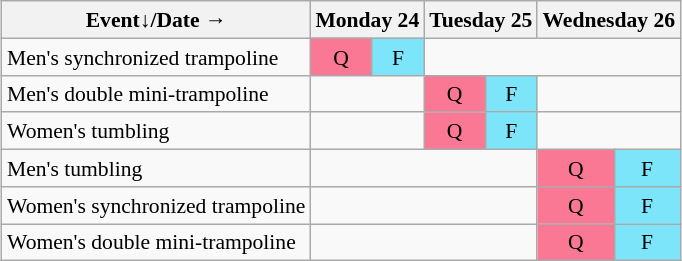<table class="wikitable" style="margin:0.5em auto; font-size:90%; line-height:1.25em;">
<tr style="text-align:center;">
<th>Event↓/Date →</th>
<th colspan=2>Monday 24</th>
<th colspan=2>Tuesday 25</th>
<th colspan=2>Wednesday 26</th>
</tr>
<tr style="text-align:center;">
<td style="text-align:left;">Men's synchronized trampoline</td>
<td style="background-color:#FA7894;text-align:center;">Q</td>
<td style="background-color:#7DE5FA;">F</td>
<td colspan=4></td>
</tr>
<tr style="text-align:center;">
<td style="text-align:left;">Men's double mini-trampoline</td>
<td colspan=2></td>
<td style="background-color:#FA7894;text-align:center;">Q</td>
<td style="background-color:#7DE5FA;">F</td>
<td colspan=2></td>
</tr>
<tr style="text-align:center;">
<td style="text-align:left;">Women's tumbling</td>
<td colspan=2></td>
<td style="background-color:#FA7894;text-align:center;">Q</td>
<td style="background-color:#7DE5FA;">F</td>
<td colspan=2></td>
</tr>
<tr style="text-align:center;">
<td style="text-align:left;">Men's tumbling</td>
<td colspan=4></td>
<td style="background-color:#FA7894;text-align:center;">Q</td>
<td style="background-color:#7DE5FA;">F</td>
</tr>
<tr style="text-align:center;">
<td style="text-align:left;">Women's synchronized trampoline</td>
<td colspan=4></td>
<td style="background-color:#FA7894;text-align:center;">Q</td>
<td style="background-color:#7DE5FA;">F</td>
</tr>
<tr style="text-align:center;">
<td style="text-align:left;">Women's double mini-trampoline</td>
<td colspan=4></td>
<td style="background-color:#FA7894;text-align:center;">Q</td>
<td style="background-color:#7DE5FA;">F</td>
</tr>
</table>
